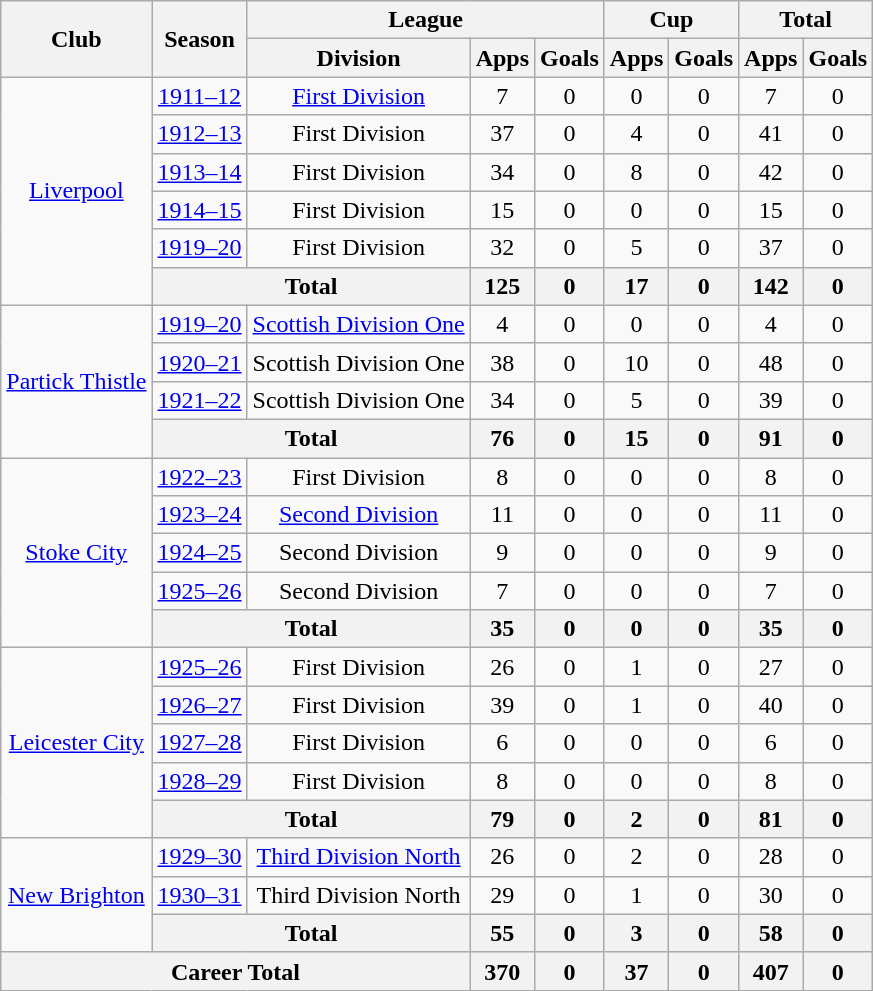<table class="wikitable" style="text-align: center;">
<tr>
<th rowspan="2">Club</th>
<th rowspan="2">Season</th>
<th colspan="3">League</th>
<th colspan="2">Cup</th>
<th colspan="2">Total</th>
</tr>
<tr>
<th>Division</th>
<th>Apps</th>
<th>Goals</th>
<th>Apps</th>
<th>Goals</th>
<th>Apps</th>
<th>Goals</th>
</tr>
<tr>
<td rowspan="6"><a href='#'>Liverpool</a></td>
<td><a href='#'>1911–12</a></td>
<td><a href='#'>First Division</a></td>
<td>7</td>
<td>0</td>
<td>0</td>
<td>0</td>
<td>7</td>
<td>0</td>
</tr>
<tr>
<td><a href='#'>1912–13</a></td>
<td>First Division</td>
<td>37</td>
<td>0</td>
<td>4</td>
<td>0</td>
<td>41</td>
<td>0</td>
</tr>
<tr>
<td><a href='#'>1913–14</a></td>
<td>First Division</td>
<td>34</td>
<td>0</td>
<td>8</td>
<td>0</td>
<td>42</td>
<td>0</td>
</tr>
<tr>
<td><a href='#'>1914–15</a></td>
<td>First Division</td>
<td>15</td>
<td>0</td>
<td>0</td>
<td>0</td>
<td>15</td>
<td>0</td>
</tr>
<tr>
<td><a href='#'>1919–20</a></td>
<td>First Division</td>
<td>32</td>
<td>0</td>
<td>5</td>
<td>0</td>
<td>37</td>
<td>0</td>
</tr>
<tr>
<th colspan=2>Total</th>
<th>125</th>
<th>0</th>
<th>17</th>
<th>0</th>
<th>142</th>
<th>0</th>
</tr>
<tr>
<td rowspan=4><a href='#'>Partick Thistle</a></td>
<td><a href='#'>1919–20</a></td>
<td><a href='#'>Scottish Division One</a></td>
<td>4</td>
<td>0</td>
<td>0</td>
<td>0</td>
<td>4</td>
<td>0</td>
</tr>
<tr>
<td><a href='#'>1920–21</a></td>
<td>Scottish Division One</td>
<td>38</td>
<td>0</td>
<td>10</td>
<td>0</td>
<td>48</td>
<td>0</td>
</tr>
<tr>
<td><a href='#'>1921–22</a></td>
<td>Scottish Division One</td>
<td>34</td>
<td>0</td>
<td>5</td>
<td>0</td>
<td>39</td>
<td>0</td>
</tr>
<tr>
<th colspan=2>Total</th>
<th>76</th>
<th>0</th>
<th>15</th>
<th>0</th>
<th>91</th>
<th>0</th>
</tr>
<tr>
<td rowspan="5"><a href='#'>Stoke City</a></td>
<td><a href='#'>1922–23</a></td>
<td>First Division</td>
<td>8</td>
<td>0</td>
<td>0</td>
<td>0</td>
<td>8</td>
<td>0</td>
</tr>
<tr>
<td><a href='#'>1923–24</a></td>
<td><a href='#'>Second Division</a></td>
<td>11</td>
<td>0</td>
<td>0</td>
<td>0</td>
<td>11</td>
<td>0</td>
</tr>
<tr>
<td><a href='#'>1924–25</a></td>
<td>Second Division</td>
<td>9</td>
<td>0</td>
<td>0</td>
<td>0</td>
<td>9</td>
<td>0</td>
</tr>
<tr>
<td><a href='#'>1925–26</a></td>
<td>Second Division</td>
<td>7</td>
<td>0</td>
<td>0</td>
<td>0</td>
<td>7</td>
<td>0</td>
</tr>
<tr>
<th colspan=2>Total</th>
<th>35</th>
<th>0</th>
<th>0</th>
<th>0</th>
<th>35</th>
<th>0</th>
</tr>
<tr>
<td rowspan="5"><a href='#'>Leicester City</a></td>
<td><a href='#'>1925–26</a></td>
<td>First Division</td>
<td>26</td>
<td>0</td>
<td>1</td>
<td>0</td>
<td>27</td>
<td>0</td>
</tr>
<tr>
<td><a href='#'>1926–27</a></td>
<td>First Division</td>
<td>39</td>
<td>0</td>
<td>1</td>
<td>0</td>
<td>40</td>
<td>0</td>
</tr>
<tr>
<td><a href='#'>1927–28</a></td>
<td>First Division</td>
<td>6</td>
<td>0</td>
<td>0</td>
<td>0</td>
<td>6</td>
<td>0</td>
</tr>
<tr>
<td><a href='#'>1928–29</a></td>
<td>First Division</td>
<td>8</td>
<td>0</td>
<td>0</td>
<td>0</td>
<td>8</td>
<td>0</td>
</tr>
<tr>
<th colspan=2>Total</th>
<th>79</th>
<th>0</th>
<th>2</th>
<th>0</th>
<th>81</th>
<th>0</th>
</tr>
<tr>
<td rowspan="3"><a href='#'>New Brighton</a></td>
<td><a href='#'>1929–30</a></td>
<td><a href='#'>Third Division North</a></td>
<td>26</td>
<td>0</td>
<td>2</td>
<td>0</td>
<td>28</td>
<td>0</td>
</tr>
<tr>
<td><a href='#'>1930–31</a></td>
<td>Third Division North</td>
<td>29</td>
<td>0</td>
<td>1</td>
<td>0</td>
<td>30</td>
<td>0</td>
</tr>
<tr>
<th colspan=2>Total</th>
<th>55</th>
<th>0</th>
<th>3</th>
<th>0</th>
<th>58</th>
<th>0</th>
</tr>
<tr>
<th colspan=3>Career Total</th>
<th>370</th>
<th>0</th>
<th>37</th>
<th>0</th>
<th>407</th>
<th>0</th>
</tr>
</table>
